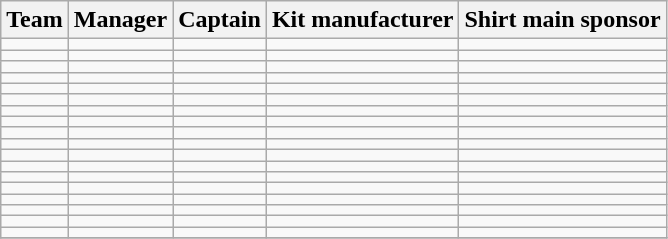<table class="wikitable sortable" style="text-align: left;">
<tr>
<th>Team</th>
<th>Manager</th>
<th>Captain</th>
<th>Kit manufacturer</th>
<th>Shirt main sponsor</th>
</tr>
<tr>
<td></td>
<td></td>
<td></td>
<td></td>
<td></td>
</tr>
<tr>
<td></td>
<td></td>
<td></td>
<td></td>
<td></td>
</tr>
<tr>
<td></td>
<td></td>
<td></td>
<td></td>
<td></td>
</tr>
<tr>
<td></td>
<td></td>
<td></td>
<td></td>
<td></td>
</tr>
<tr>
<td></td>
<td></td>
<td></td>
<td></td>
<td></td>
</tr>
<tr>
<td></td>
<td></td>
<td></td>
<td></td>
<td></td>
</tr>
<tr>
<td></td>
<td></td>
<td></td>
<td></td>
<td></td>
</tr>
<tr>
<td></td>
<td></td>
<td></td>
<td></td>
<td></td>
</tr>
<tr>
<td></td>
<td></td>
<td></td>
<td></td>
<td></td>
</tr>
<tr>
<td></td>
<td></td>
<td></td>
<td></td>
<td></td>
</tr>
<tr>
<td></td>
<td></td>
<td></td>
<td></td>
<td></td>
</tr>
<tr>
<td></td>
<td></td>
<td></td>
<td></td>
<td></td>
</tr>
<tr>
<td></td>
<td></td>
<td></td>
<td></td>
<td></td>
</tr>
<tr>
<td></td>
<td></td>
<td></td>
<td></td>
<td></td>
</tr>
<tr>
<td></td>
<td></td>
<td></td>
<td></td>
<td></td>
</tr>
<tr>
<td></td>
<td></td>
<td></td>
<td></td>
<td></td>
</tr>
<tr>
<td></td>
<td></td>
<td></td>
<td></td>
<td></td>
</tr>
<tr>
<td></td>
<td></td>
<td></td>
<td></td>
<td></td>
</tr>
<tr>
</tr>
</table>
